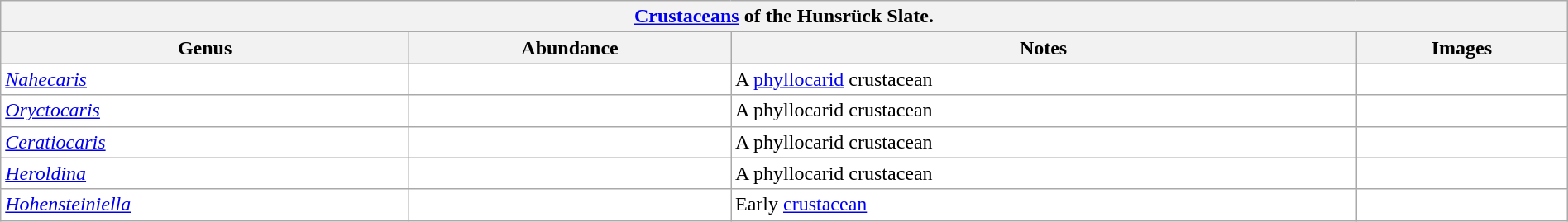<table class="wikitable sortable" style="background:white; width:100%;">
<tr>
<th colspan="5" align="center"><a href='#'>Crustaceans</a> of the Hunsrück Slate.</th>
</tr>
<tr>
<th>Genus</th>
<th>Abundance</th>
<th>Notes</th>
<th>Images</th>
</tr>
<tr>
<td><em><a href='#'>Nahecaris</a></em></td>
<td></td>
<td>A <a href='#'>phyllocarid</a> crustacean</td>
<td></td>
</tr>
<tr>
<td><em><a href='#'>Oryctocaris</a></em></td>
<td></td>
<td>A phyllocarid crustacean</td>
<td></td>
</tr>
<tr>
<td><em><a href='#'>Ceratiocaris</a></em></td>
<td></td>
<td>A phyllocarid crustacean</td>
<td></td>
</tr>
<tr>
<td><em><a href='#'>Heroldina</a></em></td>
<td></td>
<td>A phyllocarid crustacean</td>
<td></td>
</tr>
<tr>
<td><em><a href='#'>Hohensteiniella</a></em></td>
<td></td>
<td>Early <a href='#'>crustacean</a></td>
<td></td>
</tr>
</table>
